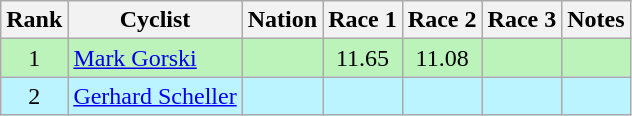<table class="wikitable sortable" style="text-align:center">
<tr>
<th>Rank</th>
<th>Cyclist</th>
<th>Nation</th>
<th>Race 1</th>
<th>Race 2</th>
<th>Race 3</th>
<th>Notes</th>
</tr>
<tr bgcolor=bbf3bb>
<td>1</td>
<td align=left><a href='#'>Mark Gorski</a></td>
<td align=left></td>
<td>11.65</td>
<td>11.08</td>
<td></td>
<td></td>
</tr>
<tr bgcolor=bbf3ff>
<td>2</td>
<td align=left><a href='#'>Gerhard Scheller</a></td>
<td align=left></td>
<td></td>
<td></td>
<td></td>
<td></td>
</tr>
</table>
